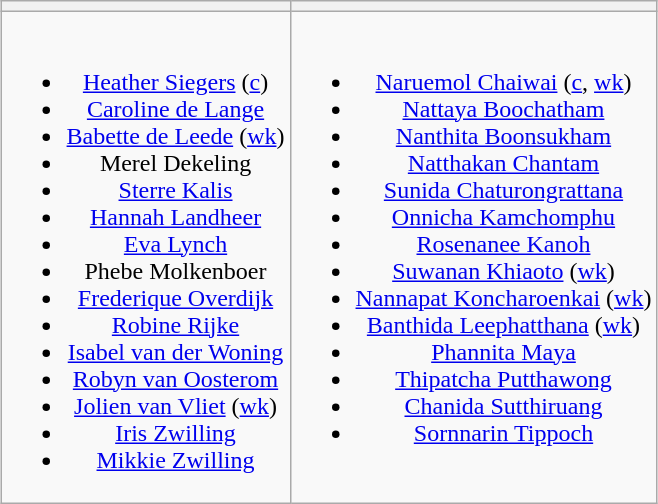<table class="wikitable" style="text-align:center; margin:auto">
<tr>
<th></th>
<th></th>
</tr>
<tr style="vertical-align:top">
<td><br><ul><li><a href='#'>Heather Siegers</a> (<a href='#'>c</a>)</li><li><a href='#'>Caroline de Lange</a></li><li><a href='#'>Babette de Leede</a> (<a href='#'>wk</a>)</li><li>Merel Dekeling</li><li><a href='#'>Sterre Kalis</a></li><li><a href='#'>Hannah Landheer</a></li><li><a href='#'>Eva Lynch</a></li><li>Phebe Molkenboer</li><li><a href='#'>Frederique Overdijk</a></li><li><a href='#'>Robine Rijke</a></li><li><a href='#'>Isabel van der Woning</a></li><li><a href='#'>Robyn van Oosterom</a></li><li><a href='#'>Jolien van Vliet</a> (<a href='#'>wk</a>)</li><li><a href='#'>Iris Zwilling</a></li><li><a href='#'>Mikkie Zwilling</a></li></ul></td>
<td><br><ul><li><a href='#'>Naruemol Chaiwai</a> (<a href='#'>c</a>, <a href='#'>wk</a>)</li><li><a href='#'>Nattaya Boochatham</a></li><li><a href='#'>Nanthita Boonsukham</a></li><li><a href='#'>Natthakan Chantam</a></li><li><a href='#'>Sunida Chaturongrattana</a></li><li><a href='#'>Onnicha Kamchomphu</a></li><li><a href='#'>Rosenanee Kanoh</a></li><li><a href='#'>Suwanan Khiaoto</a> (<a href='#'>wk</a>)</li><li><a href='#'>Nannapat Koncharoenkai</a> (<a href='#'>wk</a>)</li><li><a href='#'>Banthida Leephatthana</a> (<a href='#'>wk</a>)</li><li><a href='#'>Phannita Maya</a></li><li><a href='#'>Thipatcha Putthawong</a></li><li><a href='#'>Chanida Sutthiruang</a></li><li><a href='#'>Sornnarin Tippoch</a></li></ul></td>
</tr>
</table>
